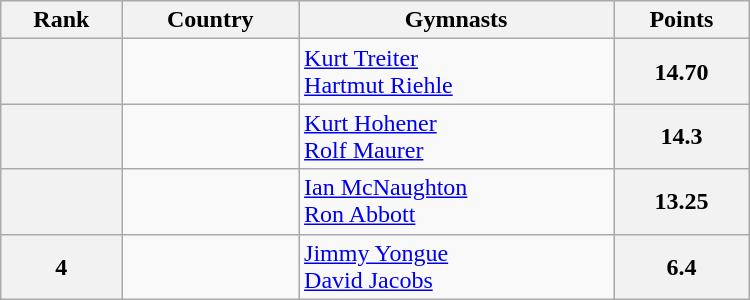<table class="wikitable" width=500>
<tr bgcolor="#efefef">
<th>Rank</th>
<th>Country</th>
<th>Gymnasts</th>
<th>Points</th>
</tr>
<tr>
<th></th>
<td></td>
<td><a href='#'>Kurt Treiter</a> <br> <a href='#'>Hartmut Riehle</a></td>
<th>14.70</th>
</tr>
<tr>
<th></th>
<td></td>
<td><a href='#'>Kurt Hohener</a> <br> <a href='#'>Rolf Maurer</a></td>
<th>14.3</th>
</tr>
<tr>
<th></th>
<td></td>
<td><a href='#'>Ian McNaughton</a> <br> <a href='#'>Ron Abbott</a></td>
<th>13.25</th>
</tr>
<tr>
<th>4</th>
<td></td>
<td><a href='#'>Jimmy Yongue</a> <br> <a href='#'>David Jacobs</a></td>
<th>6.4</th>
</tr>
</table>
